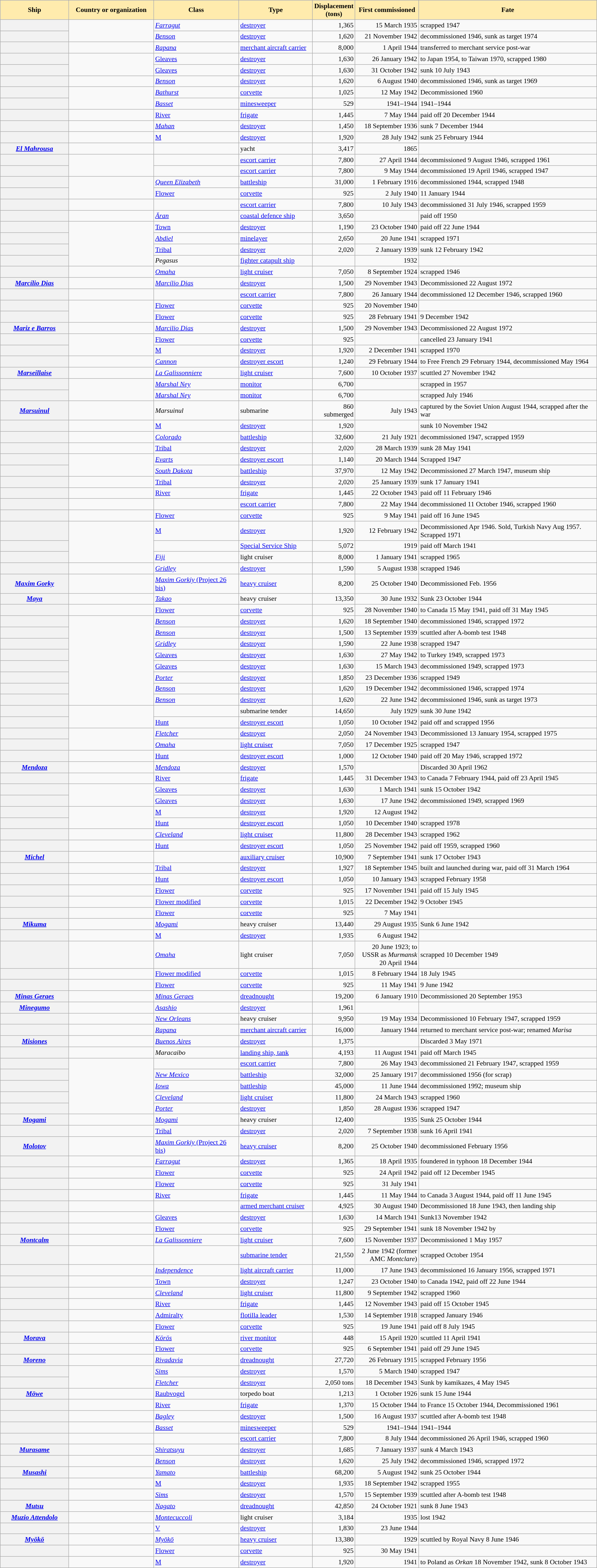<table class="wikitable sortable plainrowheaders" style="width:100%; font-size: 90%">
<tr>
<th scope="col" style="width:12%; background: #ffebad;">Ship</th>
<th scope="col" style="width:15%; background: #ffebad;">Country or organization</th>
<th scope="col" style="width:15%; background: #ffebad;">Class</th>
<th scope="col" style="width:13%; background: #ffebad;">Type</th>
<th scope="col" style="width:2%; background: #ffebad;">Displacement (tons)</th>
<th scope="col" style="width:11%; background: #ffebad;">First commissioned</th>
<th scope="col" style="width:32%; background: #ffebad;">Fate</th>
</tr>
<tr>
<th scope="row"></th>
<td rowspan="2"></td>
<td><a href='#'><em>Farragut</em></a></td>
<td><a href='#'>destroyer</a></td>
<td style="text-align:right;">1,365</td>
<td style="text-align:right;">15 March 1935</td>
<td>scrapped 1947</td>
</tr>
<tr>
<th scope="row"></th>
<td><a href='#'><em>Benson</em></a></td>
<td><a href='#'>destroyer</a></td>
<td style="text-align:right;">1,620</td>
<td style="text-align:right;">21 November 1942</td>
<td>decommissioned 1946, sunk as target 1974</td>
</tr>
<tr>
<th scope="row"></th>
<td></td>
<td><a href='#'><em>Rapana</em></a></td>
<td><a href='#'>merchant aircraft carrier</a></td>
<td style="text-align:right;">8,000</td>
<td style="text-align:right;">1 April 1944</td>
<td>transferred to merchant service post-war</td>
</tr>
<tr>
<th scope="row"></th>
<td rowspan="2"></td>
<td><em><a href='#'></em>Gleaves<em></a></em></td>
<td><a href='#'>destroyer</a></td>
<td style="text-align:right;">1,630</td>
<td style="text-align:right;">26 January 1942</td>
<td>to Japan 1954, to Taiwan 1970, scrapped 1980</td>
</tr>
<tr>
<th scope="row"></th>
<td><em><a href='#'></em>Gleaves<em></a></em></td>
<td><a href='#'>destroyer</a></td>
<td style="text-align:right;">1,630</td>
<td style="text-align:right;">31 October 1942</td>
<td>sunk 10 July 1943</td>
</tr>
<tr>
<th scope="row"></th>
<td></td>
<td><a href='#'><em>Benson</em></a></td>
<td><a href='#'>destroyer</a></td>
<td style="text-align:right;">1,620</td>
<td style="text-align:right;">6 August 1940</td>
<td>decommissioned 1946, sunk as target 1969</td>
</tr>
<tr>
<th scope="row"></th>
<td rowspan="2"></td>
<td><em><a href='#'>Bathurst</a></em></td>
<td><a href='#'>corvette</a></td>
<td style="text-align:right;">1,025</td>
<td style="text-align:right;">12 May 1942</td>
<td>Decommissioned 1960</td>
</tr>
<tr>
<th scope="row"></th>
<td><em><a href='#'>Basset</a></em></td>
<td><a href='#'>minesweeper</a></td>
<td style="text-align:right;">529</td>
<td style="text-align:right;">1941–1944</td>
<td>1941–1944</td>
</tr>
<tr>
<th scope="row"></th>
<td></td>
<td><a href='#'>River</a></td>
<td><a href='#'>frigate</a></td>
<td style="text-align:right;">1,445</td>
<td style="text-align:right;">7 May 1944</td>
<td>paid off 20 December 1944</td>
</tr>
<tr>
<th scope="row"></th>
<td></td>
<td><em><a href='#'>Mahan</a></em></td>
<td><a href='#'>destroyer</a></td>
<td style="text-align:right;">1,450</td>
<td style="text-align:right;">18 September 1936</td>
<td>sunk 7 December 1944</td>
</tr>
<tr>
<th scope="row"></th>
<td></td>
<td><a href='#'>M</a></td>
<td><a href='#'>destroyer</a></td>
<td style="text-align:right;">1,920</td>
<td style="text-align:right;">28 July 1942</td>
<td>sunk 25 February 1944</td>
</tr>
<tr>
<th scope="row"><em><a href='#'>El Mahrousa</a></em></th>
<td></td>
<td></td>
<td>yacht</td>
<td style="text-align:right;">3,417</td>
<td style="text-align:right;">1865</td>
<td></td>
</tr>
<tr>
<th scope="row"></th>
<td rowspan="2"></td>
<td></td>
<td><a href='#'>escort carrier</a></td>
<td style="text-align:right;">7,800</td>
<td style="text-align:right;">27 April 1944</td>
<td>decommissioned 9 August 1946, scrapped 1961</td>
</tr>
<tr>
<th scope="row"></th>
<td></td>
<td><a href='#'>escort carrier</a></td>
<td style="text-align:right;">7,800</td>
<td style="text-align:right;">9 May 1944</td>
<td>decommissioned 19 April 1946, scrapped 1947</td>
</tr>
<tr>
<th scope="row"></th>
<td rowspan="2"></td>
<td><a href='#'><em>Queen Elizabeth</em></a></td>
<td><a href='#'>battleship</a></td>
<td style="text-align:right;">31,000</td>
<td style="text-align:right;">1 February 1916</td>
<td>decommissioned 1944, scrapped 1948</td>
</tr>
<tr>
<th scope="row"></th>
<td><a href='#'>Flower</a></td>
<td><a href='#'>corvette</a></td>
<td style="text-align:right;">925</td>
<td style="text-align:right;">2 July 1940</td>
<td>11 January 1944</td>
</tr>
<tr>
<th scope="row"></th>
<td></td>
<td></td>
<td><a href='#'>escort carrier</a></td>
<td style="text-align:right;">7,800</td>
<td style="text-align:right;">10 July 1943</td>
<td>decommissioned 31 July 1946, scrapped 1959</td>
</tr>
<tr>
<th scope="row"></th>
<td></td>
<td><em><a href='#'>Äran</a></em></td>
<td><a href='#'>coastal defence ship</a></td>
<td style="text-align:right;">3,650</td>
<td style="text-align:right;"></td>
<td>paid off 1950</td>
</tr>
<tr>
<th scope="row"></th>
<td rowspan="4"></td>
<td><a href='#'>Town</a></td>
<td><a href='#'>destroyer</a></td>
<td style="text-align:right;">1,190</td>
<td style="text-align:right;">23 October 1940</td>
<td>paid off 22 June 1944</td>
</tr>
<tr>
<th scope="row"></th>
<td><a href='#'><em>Abdiel</em></a></td>
<td><a href='#'>minelayer</a></td>
<td style="text-align:right;">2,650</td>
<td style="text-align:right;">20 June 1941</td>
<td>scrapped 1971</td>
</tr>
<tr>
<th scope="row"></th>
<td><a href='#'>Tribal</a></td>
<td><a href='#'>destroyer</a></td>
<td style="text-align:right;">2,020</td>
<td style="text-align:right;">2 January 1939</td>
<td>sunk 12 February 1942</td>
</tr>
<tr>
<th scope="row"></th>
<td><em>Pegasus</em></td>
<td><a href='#'>fighter catapult ship</a></td>
<td style="text-align:right;"></td>
<td style="text-align:right;">1932</td>
<td></td>
</tr>
<tr>
<th scope="row"></th>
<td></td>
<td><a href='#'><em>Omaha</em></a></td>
<td><a href='#'>light cruiser</a></td>
<td style="text-align:right;">7,050</td>
<td style="text-align:right;">8 September 1924</td>
<td>scrapped 1946</td>
</tr>
<tr>
<th scope="row"><em><a href='#'>Marcílio Dias</a></em></th>
<td></td>
<td><a href='#'><em>Marcílio Dias</em></a></td>
<td><a href='#'>destroyer</a></td>
<td style="text-align:right;">1,500</td>
<td style="text-align:right;">29 November 1943</td>
<td>Decommissioned 22 August 1972</td>
</tr>
<tr>
<th scope="row"></th>
<td></td>
<td></td>
<td><a href='#'>escort carrier</a></td>
<td style="text-align:right;">7,800</td>
<td style="text-align:right;">26 January 1944</td>
<td>decommissioned 12 December 1946, scrapped 1960</td>
</tr>
<tr>
<th scope="row"></th>
<td rowspan="2"></td>
<td><a href='#'>Flower</a></td>
<td><a href='#'>corvette</a></td>
<td style="text-align:right;">925</td>
<td style="text-align:right;">20 November 1940</td>
<td></td>
</tr>
<tr>
<th scope="row"></th>
<td><a href='#'>Flower</a></td>
<td><a href='#'>corvette</a></td>
<td style="text-align:right;">925</td>
<td style="text-align:right;">28 February 1941</td>
<td>9 December 1942</td>
</tr>
<tr>
<th scope="row"><em><a href='#'>Mariz e Barros</a></em></th>
<td></td>
<td><a href='#'><em>Marcilio Dias</em></a></td>
<td><a href='#'>destroyer</a></td>
<td style="text-align:right;">1,500</td>
<td style="text-align:right;">29 November 1943</td>
<td>Decommissioned 22 August 1972</td>
</tr>
<tr>
<th scope="row"></th>
<td rowspan="2"></td>
<td><a href='#'>Flower</a></td>
<td><a href='#'>corvette</a></td>
<td style="text-align:right;">925</td>
<td style="text-align:right;"></td>
<td>cancelled 23 January 1941</td>
</tr>
<tr>
<th scope="row"></th>
<td><a href='#'>M</a></td>
<td><a href='#'>destroyer</a></td>
<td style="text-align:right;">1,920</td>
<td style="text-align:right;">2 December 1941</td>
<td>scrapped 1970</td>
</tr>
<tr>
<th scope="row"></th>
<td><br></td>
<td><a href='#'><em>Cannon</em></a></td>
<td><a href='#'>destroyer escort</a></td>
<td style="text-align:right;">1,240</td>
<td style="text-align:right;">29 February 1944</td>
<td>to Free French 29 February 1944, decommissioned May 1964</td>
</tr>
<tr>
<th scope="row"><em><a href='#'>Marseillaise</a></em></th>
<td></td>
<td><em><a href='#'>La Galissonniere</a></em></td>
<td><a href='#'>light cruiser</a></td>
<td style="text-align:right;">7,600</td>
<td style="text-align:right;">10 October 1937</td>
<td>scuttled 27 November 1942</td>
</tr>
<tr>
<th scope="row"></th>
<td rowspan="2"></td>
<td><em><a href='#'>Marshal Ney</a></em></td>
<td><a href='#'>monitor</a></td>
<td style="text-align:right;">6,700</td>
<td style="text-align:right;"></td>
<td>scrapped in 1957</td>
</tr>
<tr>
<th scope="row"></th>
<td><em><a href='#'>Marshal Ney</a></em></td>
<td><a href='#'>monitor</a></td>
<td style="text-align:right;">6,700</td>
<td style="text-align:right;"></td>
<td>scrapped July 1946</td>
</tr>
<tr>
<th scope="row"><em><a href='#'>Marsuinul</a></em></th>
<td></td>
<td><em>Marsuinul</em></td>
<td>submarine</td>
<td style="text-align:right;">860 submerged</td>
<td style="text-align:right;">July 1943</td>
<td>captured by the Soviet Union August 1944, scrapped after the war</td>
</tr>
<tr>
<th scope="row"></th>
<td></td>
<td><a href='#'>M</a></td>
<td><a href='#'>destroyer</a></td>
<td style="text-align:right;">1,920</td>
<td style="text-align:right;"></td>
<td>sunk 10 November 1942</td>
</tr>
<tr>
<th scope="row"></th>
<td></td>
<td><em><a href='#'>Colorado</a></em></td>
<td><a href='#'>battleship</a></td>
<td style="text-align:right;">32,600</td>
<td style="text-align:right;">21 July 1921</td>
<td>decommissioned 1947, scrapped 1959</td>
</tr>
<tr>
<th scope="row"></th>
<td></td>
<td><a href='#'>Tribal</a></td>
<td><a href='#'>destroyer</a></td>
<td style="text-align:right;">2,020</td>
<td style="text-align:right;">28 March 1939</td>
<td>sunk 28 May 1941</td>
</tr>
<tr>
<th scope="row"></th>
<td rowspan="2"></td>
<td><em><a href='#'>Evarts</a></em></td>
<td><a href='#'>destroyer escort</a></td>
<td style="text-align:right;">1,140</td>
<td style="text-align:right;">20 March 1944</td>
<td>Scrapped 1947</td>
</tr>
<tr>
<th scope="row"></th>
<td><a href='#'><em>South Dakota</em></a></td>
<td><a href='#'>battleship</a></td>
<td style="text-align:right;">37,970</td>
<td style="text-align:right;">12 May 1942</td>
<td>Decommissioned 27 March 1947, museum ship</td>
</tr>
<tr>
<th scope="row"></th>
<td></td>
<td><a href='#'>Tribal</a></td>
<td><a href='#'>destroyer</a></td>
<td style="text-align:right;">2,020</td>
<td style="text-align:right;">25 January 1939</td>
<td>sunk 17 January 1941</td>
</tr>
<tr>
<th scope="row"></th>
<td></td>
<td><a href='#'>River</a></td>
<td><a href='#'>frigate</a></td>
<td style="text-align:right;">1,445</td>
<td style="text-align:right;">22 October 1943</td>
<td>paid off 11 February 1946</td>
</tr>
<tr>
<th scope="row"></th>
<td></td>
<td></td>
<td><a href='#'>escort carrier</a></td>
<td style="text-align:right;">7,800</td>
<td style="text-align:right;">22 May 1944</td>
<td>decommissioned 11 October 1946, scrapped 1960</td>
</tr>
<tr>
<th scope="row"></th>
<td></td>
<td><a href='#'>Flower</a></td>
<td><a href='#'>corvette</a></td>
<td style="text-align:right;">925</td>
<td style="text-align:right;">9 May 1941</td>
<td>paid off 16 June 1945</td>
</tr>
<tr>
<th scope="row"></th>
<td rowspan="3"></td>
<td><a href='#'>M</a></td>
<td><a href='#'>destroyer</a></td>
<td style="text-align:right;">1,920</td>
<td style="text-align:right;">12 February 1942</td>
<td>Decommissioned Apr 1946. Sold, Turkish Navy Aug 1957. Scrapped 1971</td>
</tr>
<tr>
<th scope="row"></th>
<td></td>
<td><a href='#'>Special Service Ship</a></td>
<td style="text-align:right;">5,072</td>
<td style="text-align:right;">1919</td>
<td>paid off March 1941</td>
</tr>
<tr>
<th scope="row"></th>
<td><a href='#'><em>Fiji</em></a></td>
<td>light cruiser</td>
<td style="text-align:right;">8,000</td>
<td style="text-align:right;">1 January 1941</td>
<td>scrapped 1965</td>
</tr>
<tr>
<th scope="row"></th>
<td></td>
<td><a href='#'><em>Gridley</em></a></td>
<td><a href='#'>destroyer</a></td>
<td style="text-align:right;">1,590</td>
<td style="text-align:right;">5 August 1938</td>
<td>scrapped 1946</td>
</tr>
<tr>
<th scope="row"><em><a href='#'>Maxim Gorky</a></em></th>
<td></td>
<td><a href='#'><em>Maxim Gorkiy</em> (Project 26 bis)</a></td>
<td><a href='#'>heavy cruiser</a></td>
<td style="text-align:right;">8,200</td>
<td style="text-align:right;">25 October 1940</td>
<td>Decommissioned Feb. 1956</td>
</tr>
<tr>
<th scope="row"><em><a href='#'>Maya</a></em></th>
<td></td>
<td><a href='#'><em>Takao</em></a></td>
<td>heavy cruiser</td>
<td style="text-align:right;">13,350</td>
<td style="text-align:right;">30 June 1932</td>
<td>Sunk 23 October 1944</td>
</tr>
<tr>
<th scope="row"></th>
<td><br></td>
<td><a href='#'>Flower</a></td>
<td><a href='#'>corvette</a></td>
<td style="text-align:right;">925</td>
<td style="text-align:right;">28 November 1940</td>
<td>to Canada 15 May 1941, paid off 31 May 1945</td>
</tr>
<tr>
<th scope="row"></th>
<td rowspan="8"></td>
<td><a href='#'><em>Benson</em></a></td>
<td><a href='#'>destroyer</a></td>
<td style="text-align:right;">1,620</td>
<td style="text-align:right;">18 September 1940</td>
<td>decommissioned 1946, scrapped 1972</td>
</tr>
<tr>
<th scope="row"></th>
<td><a href='#'><em>Benson</em></a></td>
<td><a href='#'>destroyer</a></td>
<td style="text-align:right;">1,500</td>
<td style="text-align:right;">13 September 1939</td>
<td>scuttled after A-bomb test 1948</td>
</tr>
<tr>
<th scope="row"></th>
<td><a href='#'><em>Gridley</em></a></td>
<td><a href='#'>destroyer</a></td>
<td style="text-align:right;">1,590</td>
<td style="text-align:right;">22 June 1938</td>
<td>scrapped 1947</td>
</tr>
<tr>
<th scope="row"></th>
<td><em><a href='#'></em>Gleaves<em></a></em></td>
<td><a href='#'>destroyer</a></td>
<td style="text-align:right;">1,630</td>
<td style="text-align:right;">27 May 1942</td>
<td>to Turkey 1949, scrapped 1973</td>
</tr>
<tr>
<th scope="row"></th>
<td><em><a href='#'></em>Gleaves<em></a></em></td>
<td><a href='#'>destroyer</a></td>
<td style="text-align:right;">1,630</td>
<td style="text-align:right;">15 March 1943</td>
<td>decommissioned 1949, scrapped 1973</td>
</tr>
<tr>
<th scope="row"></th>
<td><em><a href='#'>Porter</a></em></td>
<td><a href='#'>destroyer</a></td>
<td style="text-align:right;">1,850</td>
<td style="text-align:right;">23 December 1936</td>
<td>scrapped 1949</td>
</tr>
<tr>
<th scope="row"></th>
<td><a href='#'><em>Benson</em></a></td>
<td><a href='#'>destroyer</a></td>
<td style="text-align:right;">1,620</td>
<td style="text-align:right;">19 December 1942</td>
<td>decommissioned 1946, scrapped 1974</td>
</tr>
<tr>
<th scope="row"></th>
<td><a href='#'><em>Benson</em></a></td>
<td><a href='#'>destroyer</a></td>
<td style="text-align:right;">1,620</td>
<td style="text-align:right;">22 June 1942</td>
<td>decommissioned 1946, sunk as target 1973</td>
</tr>
<tr>
<th scope="row"></th>
<td rowspan="2"></td>
<td></td>
<td>submarine tender</td>
<td style="text-align:right;">14,650</td>
<td style="text-align:right;">July 1929</td>
<td>sunk 30 June 1942</td>
</tr>
<tr>
<th scope="row"></th>
<td><a href='#'>Hunt</a></td>
<td><a href='#'>destroyer escort</a></td>
<td style="text-align:right;">1,050</td>
<td style="text-align:right;">10 October 1942</td>
<td>paid off and scrapped 1956</td>
</tr>
<tr>
<th scope="row"></th>
<td rowspan="2"></td>
<td><a href='#'><em>Fletcher</em></a></td>
<td><a href='#'>destroyer</a></td>
<td style="text-align:right;">2,050</td>
<td style="text-align:right;">24 November 1943</td>
<td>Decommissioned 13 January 1954, scrapped 1975</td>
</tr>
<tr>
<th scope="row"></th>
<td><a href='#'><em>Omaha</em></a></td>
<td><a href='#'>light cruiser</a></td>
<td style="text-align:right;">7,050</td>
<td style="text-align:right;">17 December 1925</td>
<td>scrapped 1947</td>
</tr>
<tr>
<th scope="row"></th>
<td></td>
<td><a href='#'>Hunt</a></td>
<td><a href='#'>destroyer escort</a></td>
<td style="text-align:right;">1,000</td>
<td style="text-align:right;">12 October 1940</td>
<td>paid off 20 May 1946, scrapped 1972</td>
</tr>
<tr>
<th scope="row"><em><a href='#'>Mendoza</a></em></th>
<td></td>
<td><em><a href='#'>Mendoza</a></em></td>
<td><a href='#'>destroyer</a></td>
<td style="text-align:right;">1,570</td>
<td style="text-align:right;"></td>
<td>Discarded 30 April 1962</td>
</tr>
<tr>
<th scope="row"></th>
<td><br></td>
<td><a href='#'>River</a></td>
<td><a href='#'>frigate</a></td>
<td style="text-align:right;">1,445</td>
<td style="text-align:right;">31 December 1943</td>
<td>to Canada 7 February 1944, paid off 23 April 1945</td>
</tr>
<tr>
<th scope="row"></th>
<td rowspan="2"></td>
<td><em><a href='#'></em>Gleaves<em></a></em></td>
<td><a href='#'>destroyer</a></td>
<td style="text-align:right;">1,630</td>
<td style="text-align:right;">1 March 1941</td>
<td>sunk 15 October 1942</td>
</tr>
<tr>
<th scope="row"></th>
<td><em><a href='#'></em>Gleaves<em></a></em></td>
<td><a href='#'>destroyer</a></td>
<td style="text-align:right;">1,630</td>
<td style="text-align:right;">17 June 1942</td>
<td>decommissioned 1949, scrapped 1969</td>
</tr>
<tr>
<th scope="row"></th>
<td rowspan="2"></td>
<td><a href='#'>M</a></td>
<td><a href='#'>destroyer</a></td>
<td style="text-align:right;">1,920</td>
<td style="text-align:right;">12 August 1942</td>
<td></td>
</tr>
<tr>
<th scope="row"></th>
<td><a href='#'>Hunt</a></td>
<td><a href='#'>destroyer escort</a></td>
<td style="text-align:right;">1,050</td>
<td style="text-align:right;">10 December 1940</td>
<td>scrapped 1978</td>
</tr>
<tr>
<th scope="row"></th>
<td></td>
<td><a href='#'><em>Cleveland</em></a></td>
<td><a href='#'>light cruiser</a></td>
<td style="text-align:right;">11,800</td>
<td style="text-align:right;">28 December 1943</td>
<td>scrapped 1962</td>
</tr>
<tr>
<th scope="row"></th>
<td></td>
<td><a href='#'>Hunt</a></td>
<td><a href='#'>destroyer escort</a></td>
<td style="text-align:right;">1,050</td>
<td style="text-align:right;">25 November 1942</td>
<td>paid off 1959, scrapped 1960</td>
</tr>
<tr>
<th scope="row"><em><a href='#'>Michel</a></em></th>
<td></td>
<td></td>
<td><a href='#'>auxiliary cruiser</a></td>
<td style="text-align:right;">10,900</td>
<td style="text-align:right;">7 September 1941</td>
<td>sunk 17 October 1943</td>
</tr>
<tr>
<th scope="row"></th>
<td></td>
<td><a href='#'>Tribal</a></td>
<td><a href='#'>destroyer</a></td>
<td style="text-align:right;">1,927</td>
<td style="text-align:right;">18 September 1945</td>
<td>built and launched during war, paid off 31 March 1964</td>
</tr>
<tr>
<th scope="row"></th>
<td></td>
<td><a href='#'>Hunt</a></td>
<td><a href='#'>destroyer escort</a></td>
<td style="text-align:right;">1,050</td>
<td style="text-align:right;">10 January 1943</td>
<td>scrapped February 1958</td>
</tr>
<tr>
<th scope="row"></th>
<td></td>
<td><a href='#'>Flower</a></td>
<td><a href='#'>corvette</a></td>
<td style="text-align:right;">925</td>
<td style="text-align:right;">17 November 1941</td>
<td>paid off 15 July 1945</td>
</tr>
<tr>
<th scope="row"></th>
<td></td>
<td><a href='#'>Flower modified</a></td>
<td><a href='#'>corvette</a></td>
<td style="text-align:right;">1,015</td>
<td style="text-align:right;">22 December 1942</td>
<td>9 October 1945</td>
</tr>
<tr>
<th scope="row"></th>
<td></td>
<td><a href='#'>Flower</a></td>
<td><a href='#'>corvette</a></td>
<td style="text-align:right;">925</td>
<td style="text-align:right;">7 May 1941</td>
<td></td>
</tr>
<tr>
<th scope="row"><em><a href='#'>Mikuma</a></em></th>
<td></td>
<td><a href='#'><em>Mogami</em></a></td>
<td>heavy cruiser</td>
<td style="text-align:right;">13,440</td>
<td style="text-align:right;">29 August 1935</td>
<td>Sunk 6 June 1942</td>
</tr>
<tr>
<th scope="row"></th>
<td></td>
<td><a href='#'>M</a></td>
<td><a href='#'>destroyer</a></td>
<td style="text-align:right;">1,935</td>
<td style="text-align:right;">6 August 1942</td>
<td></td>
</tr>
<tr>
<th scope="row"></th>
<td><br></td>
<td><a href='#'><em>Omaha</em></a></td>
<td>light cruiser</td>
<td style="text-align:right;">7,050</td>
<td style="text-align:right;">20 June 1923; to USSR as <em>Murmansk</em> 20 April 1944</td>
<td>scrapped 10 December 1949</td>
</tr>
<tr>
<th scope="row"></th>
<td></td>
<td><a href='#'>Flower modified</a></td>
<td><a href='#'>corvette</a></td>
<td style="text-align:right;">1,015</td>
<td style="text-align:right;">8 February 1944</td>
<td>18 July 1945</td>
</tr>
<tr>
<th scope="row"></th>
<td></td>
<td><a href='#'>Flower</a></td>
<td><a href='#'>corvette</a></td>
<td style="text-align:right;">925</td>
<td style="text-align:right;">11 May 1941</td>
<td>9 June 1942</td>
</tr>
<tr>
<th scope="row"><a href='#'><em>Minas Geraes</em></a></th>
<td></td>
<td><a href='#'><em>Minas Geraes</em></a></td>
<td><a href='#'>dreadnought</a></td>
<td style="text-align:right;">19,200</td>
<td style="text-align:right;">6 January 1910</td>
<td>Decommissioned 20 September 1953</td>
</tr>
<tr>
<th scope="row"><a href='#'><em>Minegumo</em></a></th>
<td></td>
<td><a href='#'><em>Asashio</em></a></td>
<td><a href='#'>destroyer</a></td>
<td style="text-align:right;">1,961</td>
<td style="text-align:right;"></td>
<td></td>
</tr>
<tr>
<th scope="row"></th>
<td></td>
<td><a href='#'><em>New Orleans</em></a></td>
<td>heavy cruiser</td>
<td style="text-align:right;">9,950</td>
<td style="text-align:right;">19 May 1934</td>
<td>Decommissioned 10 February 1947, scrapped 1959</td>
</tr>
<tr>
<th scope="row"></th>
<td></td>
<td><a href='#'><em>Rapana</em></a></td>
<td><a href='#'>merchant aircraft carrier</a></td>
<td style="text-align:right;">16,000</td>
<td style="text-align:right;">January 1944</td>
<td>returned to merchant service post-war; renamed <em>Marisa</em></td>
</tr>
<tr>
<th scope="row"><em><a href='#'>Misiones</a></em></th>
<td></td>
<td><em><a href='#'>Buenos Aires</a></em></td>
<td><a href='#'>destroyer</a></td>
<td style="text-align:right;">1,375</td>
<td style="text-align:right;"></td>
<td>Discarded 3 May 1971</td>
</tr>
<tr>
<th scope="row"></th>
<td></td>
<td><em>Maracaibo</em></td>
<td><a href='#'>landing ship, tank</a></td>
<td style="text-align:right;">4,193</td>
<td style="text-align:right;">11 August 1941</td>
<td>paid off March 1945</td>
</tr>
<tr>
<th scope="row"></th>
<td rowspan="5"></td>
<td></td>
<td><a href='#'>escort carrier</a></td>
<td style="text-align:right;">7,800</td>
<td style="text-align:right;">26 May 1943</td>
<td>decommissioned 21 February 1947, scrapped 1959</td>
</tr>
<tr>
<th scope="row"></th>
<td><em><a href='#'>New Mexico</a></em></td>
<td><a href='#'>battleship</a></td>
<td style="text-align:right;">32,000</td>
<td style="text-align:right;">25 January 1917</td>
<td>decommissioned 1956 (for scrap)</td>
</tr>
<tr>
<th scope="row"></th>
<td><em><a href='#'>Iowa</a></em></td>
<td><a href='#'>battleship</a></td>
<td style="text-align:right;">45,000</td>
<td style="text-align:right;">11 June 1944</td>
<td>decommissioned 1992; museum ship</td>
</tr>
<tr>
<th scope="row"></th>
<td><a href='#'><em>Cleveland</em></a></td>
<td><a href='#'>light cruiser</a></td>
<td style="text-align:right;">11,800</td>
<td style="text-align:right;">24 March 1943</td>
<td>scrapped 1960</td>
</tr>
<tr>
<th scope="row"></th>
<td><em><a href='#'>Porter</a></em></td>
<td><a href='#'>destroyer</a></td>
<td style="text-align:right;">1,850</td>
<td style="text-align:right;">28 August 1936</td>
<td>scrapped 1947</td>
</tr>
<tr>
<th scope="row"><em><a href='#'>Mogami</a></em></th>
<td></td>
<td><a href='#'><em>Mogami</em></a></td>
<td>heavy cruiser</td>
<td style="text-align:right;">12,400</td>
<td style="text-align:right;">1935</td>
<td>Sunk 25 October 1944</td>
</tr>
<tr>
<th scope="row"></th>
<td></td>
<td><a href='#'>Tribal</a></td>
<td><a href='#'>destroyer</a></td>
<td style="text-align:right;">2,020</td>
<td style="text-align:right;">7 September 1938</td>
<td>sunk 16 April 1941</td>
</tr>
<tr>
<th scope="row"><em><a href='#'>Molotov</a></em></th>
<td></td>
<td><a href='#'><em>Maxim Gorkiy</em> (Project 26 bis)</a></td>
<td><a href='#'>heavy cruiser</a></td>
<td style="text-align:right;">8,200</td>
<td style="text-align:right;">25 October 1940</td>
<td>decommissioned February 1956</td>
</tr>
<tr>
<th scope="row"></th>
<td></td>
<td><a href='#'><em>Farragut</em></a></td>
<td><a href='#'>destroyer</a></td>
<td style="text-align:right;">1,365</td>
<td style="text-align:right;">18 April 1935</td>
<td>foundered in typhoon 18 December 1944</td>
</tr>
<tr>
<th scope="row"></th>
<td></td>
<td><a href='#'>Flower</a></td>
<td><a href='#'>corvette</a></td>
<td style="text-align:right;">925</td>
<td style="text-align:right;">24 April 1942</td>
<td>paid off 12 December 1945</td>
</tr>
<tr>
<th scope="row"></th>
<td></td>
<td><a href='#'>Flower</a></td>
<td><a href='#'>corvette</a></td>
<td style="text-align:right;">925</td>
<td style="text-align:right;">31 July 1941</td>
<td></td>
</tr>
<tr>
<th scope="row"></th>
<td><br></td>
<td><a href='#'>River</a></td>
<td><a href='#'>frigate</a></td>
<td style="text-align:right;">1,445</td>
<td style="text-align:right;">11 May 1944</td>
<td>to Canada 3 August 1944, paid off 11 June 1945</td>
</tr>
<tr>
<th scope="row"></th>
<td></td>
<td></td>
<td><a href='#'>armed merchant cruiser</a></td>
<td style="text-align:right;">4,925</td>
<td style="text-align:right;">30 August 1940</td>
<td>Decommissioned 18 June 1943, then landing ship</td>
</tr>
<tr>
<th scope="row"></th>
<td></td>
<td><em><a href='#'></em>Gleaves<em></a></em></td>
<td><a href='#'>destroyer</a></td>
<td style="text-align:right;">1,630</td>
<td style="text-align:right;">14 March 1941</td>
<td>Sunk13 November 1942</td>
</tr>
<tr>
<th scope="row"></th>
<td></td>
<td><a href='#'>Flower</a></td>
<td><a href='#'>corvette</a></td>
<td style="text-align:right;">925</td>
<td style="text-align:right;">29 September 1941</td>
<td>sunk 18 November 1942 by </td>
</tr>
<tr>
<th scope="row"><em><a href='#'>Montcalm</a></em></th>
<td><br></td>
<td><em><a href='#'>La Galissonniere</a></em></td>
<td><a href='#'>light cruiser</a></td>
<td style="text-align:right;">7,600</td>
<td style="text-align:right;">15 November 1937</td>
<td>Decommissioned 1 May 1957</td>
</tr>
<tr>
<th scope="row"></th>
<td></td>
<td></td>
<td><a href='#'>submarine tender</a></td>
<td style="text-align:right;">21,550</td>
<td style="text-align:right;">2 June 1942 (former AMC <em>Montclare</em>)</td>
<td>scrapped October 1954</td>
</tr>
<tr>
<th scope="row"></th>
<td></td>
<td><a href='#'><em>Independence</em></a></td>
<td><a href='#'>light aircraft carrier</a></td>
<td style="text-align:right;">11,000</td>
<td style="text-align:right;">17 June 1943</td>
<td>decommissioned 16 January 1956, scrapped 1971</td>
</tr>
<tr>
<th scope="row"></th>
<td><br></td>
<td><a href='#'>Town</a></td>
<td><a href='#'>destroyer</a></td>
<td style="text-align:right;">1,247</td>
<td style="text-align:right;">23 October 1940</td>
<td>to Canada 1942, paid off 22 June 1944</td>
</tr>
<tr>
<th scope="row"></th>
<td></td>
<td><a href='#'><em>Cleveland</em></a></td>
<td><a href='#'>light cruiser</a></td>
<td style="text-align:right;">11,800</td>
<td style="text-align:right;">9 September 1942</td>
<td>scrapped 1960</td>
</tr>
<tr>
<th scope="row"></th>
<td></td>
<td><a href='#'>River</a></td>
<td><a href='#'>frigate</a></td>
<td style="text-align:right;">1,445</td>
<td style="text-align:right;">12 November 1943</td>
<td>paid off 15 October 1945</td>
</tr>
<tr>
<th scope="row"></th>
<td></td>
<td><a href='#'>Admiralty</a></td>
<td><a href='#'>flotilla leader</a></td>
<td style="text-align:right;">1,530</td>
<td style="text-align:right;">14 September 1918</td>
<td>scrapped January 1946</td>
</tr>
<tr>
<th scope="row"></th>
<td></td>
<td><a href='#'>Flower</a></td>
<td><a href='#'>corvette</a></td>
<td style="text-align:right;">925</td>
<td style="text-align:right;">19 June 1941</td>
<td>paid off 8 July 1945</td>
</tr>
<tr>
<th scope="row"><a href='#'><em>Morava</em></a></th>
<td></td>
<td><em><a href='#'>Körös</a></em></td>
<td><a href='#'>river monitor</a></td>
<td style="text-align:right;">448</td>
<td style="text-align:right;">15 April 1920</td>
<td>scuttled 11 April 1941</td>
</tr>
<tr>
<th scope="row"></th>
<td></td>
<td><a href='#'>Flower</a></td>
<td><a href='#'>corvette</a></td>
<td style="text-align:right;">925</td>
<td style="text-align:right;">6 September 1941</td>
<td>paid off 29 June 1945</td>
</tr>
<tr>
<th scope="row"><a href='#'><em>Moreno</em></a></th>
<td></td>
<td><a href='#'><em>Rivadavia</em></a></td>
<td><a href='#'>dreadnought</a></td>
<td style="text-align:right;">27,720</td>
<td style="text-align:right;">26 February 1915</td>
<td>scrapped February 1956</td>
</tr>
<tr>
<th scope="row"></th>
<td rowspan="2"></td>
<td><em><a href='#'>Sims</a></em></td>
<td><a href='#'>destroyer</a></td>
<td style="text-align:right;">1,570</td>
<td style="text-align:right;">5 March 1940</td>
<td>scrapped 1947</td>
</tr>
<tr>
<th scope="row"></th>
<td><a href='#'><em>Fletcher</em></a></td>
<td><a href='#'>destroyer</a></td>
<td style="text-align:right;">2,050 tons</td>
<td style="text-align:right;">18 December 1943</td>
<td>Sunk by kamikazes, 4 May 1945</td>
</tr>
<tr>
<th scope="row"><a href='#'><em>Möwe</em></a></th>
<td></td>
<td><a href='#'>Raubvogel</a></td>
<td>torpedo boat</td>
<td style="text-align:right;">1,213</td>
<td style="text-align:right;">1 October 1926</td>
<td>sunk 15 June 1944</td>
</tr>
<tr>
<th scope="row"></th>
<td><br></td>
<td><a href='#'>River</a></td>
<td><a href='#'>frigate</a></td>
<td style="text-align:right;">1,370</td>
<td style="text-align:right;">15 October 1944</td>
<td>to France 15 October 1944, Decommissioned 1961</td>
</tr>
<tr>
<th scope="row"></th>
<td></td>
<td><a href='#'><em>Bagley</em></a></td>
<td><a href='#'>destroyer</a></td>
<td style="text-align:right;">1,500</td>
<td style="text-align:right;">16 August 1937</td>
<td>scuttled after A-bomb test 1948</td>
</tr>
<tr>
<th scope="row"></th>
<td></td>
<td><em><a href='#'>Basset</a></em></td>
<td><a href='#'>minesweeper</a></td>
<td style="text-align:right;">529</td>
<td style="text-align:right;">1941–1944</td>
<td>1941–1944</td>
</tr>
<tr>
<th scope="row"></th>
<td></td>
<td></td>
<td><a href='#'>escort carrier</a></td>
<td style="text-align:right;">7,800</td>
<td style="text-align:right;">8 July 1944</td>
<td>decommissioned 26 April 1946, scrapped 1960</td>
</tr>
<tr>
<th scope="row"><em><a href='#'>Murasame</a></em></th>
<td></td>
<td><a href='#'><em>Shiratsuyu</em></a></td>
<td><a href='#'>destroyer</a></td>
<td style="text-align:right;">1,685</td>
<td style="text-align:right;">7 January 1937</td>
<td>sunk 4 March 1943</td>
</tr>
<tr>
<th scope="row"></th>
<td></td>
<td><a href='#'><em>Benson</em></a></td>
<td><a href='#'>destroyer</a></td>
<td style="text-align:right;">1,620</td>
<td style="text-align:right;">25 July 1942</td>
<td>decommissioned 1946, scrapped 1972</td>
</tr>
<tr>
<th scope="row"><a href='#'><em>Musashi</em></a></th>
<td></td>
<td><a href='#'><em>Yamato</em></a></td>
<td><a href='#'>battleship</a></td>
<td style="text-align:right;">68,200</td>
<td style="text-align:right;">5 August 1942</td>
<td>sunk 25 October 1944</td>
</tr>
<tr>
<th scope="row"></th>
<td></td>
<td><a href='#'>M</a></td>
<td><a href='#'>destroyer</a></td>
<td style="text-align:right;">1,935</td>
<td style="text-align:right;">18 September 1942</td>
<td>scrapped 1955</td>
</tr>
<tr>
<th scope="row"></th>
<td></td>
<td><em><a href='#'>Sims</a></em></td>
<td><a href='#'>destroyer</a></td>
<td style="text-align:right;">1,570</td>
<td style="text-align:right;">15 September 1939</td>
<td>scuttled after A-bomb test 1948</td>
</tr>
<tr>
<th scope="row"><a href='#'><em>Mutsu</em></a></th>
<td></td>
<td><a href='#'><em>Nagato</em></a></td>
<td><a href='#'>dreadnought</a></td>
<td style="text-align:right;">42,850</td>
<td style="text-align:right;">24 October 1921</td>
<td>sunk 8 June 1943</td>
</tr>
<tr>
<th scope="row"><a href='#'><em>Muzio Attendolo</em></a></th>
<td></td>
<td><a href='#'><em>Montecuccoli</em></a></td>
<td>light cruiser</td>
<td style="text-align:right;">3,184</td>
<td style="text-align:right;">1935</td>
<td>lost 1942</td>
</tr>
<tr>
<th scope="row"></th>
<td></td>
<td><a href='#'>V</a></td>
<td><a href='#'>destroyer</a></td>
<td style="text-align:right;">1,830</td>
<td style="text-align:right;">23 June 1944</td>
<td></td>
</tr>
<tr>
<th scope="row"><em><a href='#'>Myōkō</a></em></th>
<td></td>
<td><a href='#'><em>Myōkō</em></a></td>
<td><a href='#'>heavy cruiser</a></td>
<td style="text-align:right;">13,380</td>
<td style="text-align:right;">1929</td>
<td>scuttled by Royal Navy 8 June 1946</td>
</tr>
<tr>
<th scope="row"></th>
<td></td>
<td><a href='#'>Flower</a></td>
<td><a href='#'>corvette</a></td>
<td style="text-align:right;">925</td>
<td style="text-align:right;">30 May 1941</td>
<td></td>
</tr>
<tr>
<th scope="row"></th>
<td><br></td>
<td><a href='#'>M</a></td>
<td><a href='#'>destroyer</a></td>
<td style="text-align:right;">1,920</td>
<td style="text-align:right;">1941</td>
<td>to Poland as <em>Orkan</em> 18 November 1942, sunk 8 October 1943</td>
</tr>
</table>
